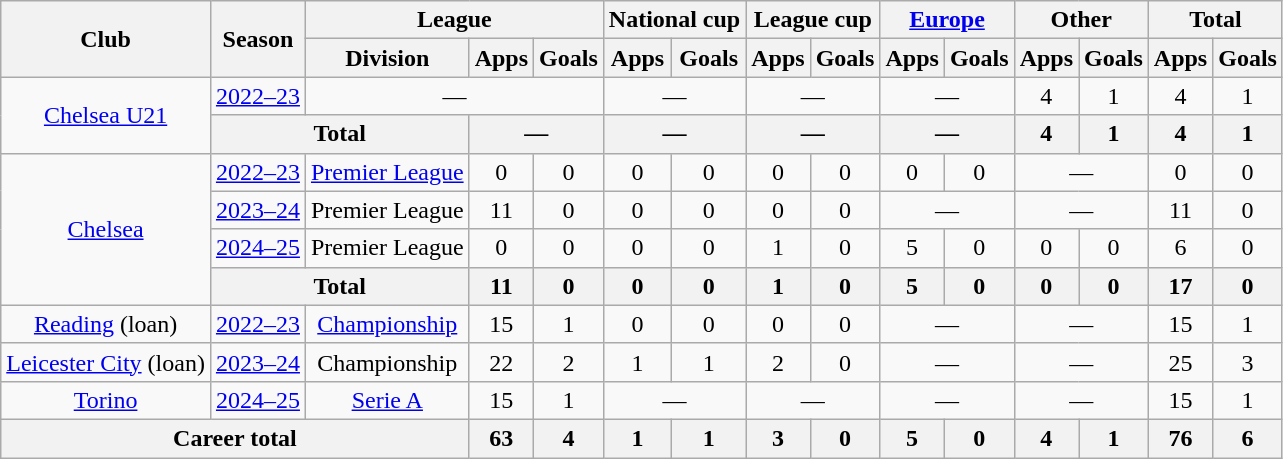<table class="wikitable" style="text-align: center">
<tr>
<th rowspan="2">Club</th>
<th rowspan="2">Season</th>
<th colspan="3">League</th>
<th colspan="2">National cup</th>
<th colspan="2">League cup</th>
<th colspan="2"><a href='#'>Europe</a></th>
<th colspan="2">Other</th>
<th colspan="2">Total</th>
</tr>
<tr>
<th>Division</th>
<th>Apps</th>
<th>Goals</th>
<th>Apps</th>
<th>Goals</th>
<th>Apps</th>
<th>Goals</th>
<th>Apps</th>
<th>Goals</th>
<th>Apps</th>
<th>Goals</th>
<th>Apps</th>
<th>Goals</th>
</tr>
<tr>
<td rowspan="2"><a href='#'>Chelsea U21</a></td>
<td><a href='#'>2022–23</a></td>
<td colspan="3">—</td>
<td colspan="2">—</td>
<td colspan="2">—</td>
<td colspan="2">—</td>
<td>4</td>
<td>1</td>
<td>4</td>
<td>1</td>
</tr>
<tr>
<th colspan="2">Total</th>
<th colspan="2">—</th>
<th colspan="2">—</th>
<th colspan="2">—</th>
<th colspan="2">—</th>
<th>4</th>
<th>1</th>
<th>4</th>
<th>1</th>
</tr>
<tr>
<td rowspan="4"><a href='#'>Chelsea</a></td>
<td><a href='#'>2022–23</a></td>
<td><a href='#'>Premier League</a></td>
<td>0</td>
<td>0</td>
<td>0</td>
<td>0</td>
<td>0</td>
<td>0</td>
<td>0</td>
<td>0</td>
<td colspan="2">—</td>
<td>0</td>
<td>0</td>
</tr>
<tr>
<td><a href='#'>2023–24</a></td>
<td>Premier League</td>
<td>11</td>
<td>0</td>
<td>0</td>
<td>0</td>
<td>0</td>
<td>0</td>
<td colspan="2">—</td>
<td colspan="2">—</td>
<td>11</td>
<td>0</td>
</tr>
<tr>
<td><a href='#'>2024–25</a></td>
<td>Premier League</td>
<td>0</td>
<td>0</td>
<td>0</td>
<td>0</td>
<td>1</td>
<td>0</td>
<td>5</td>
<td>0</td>
<td>0</td>
<td>0</td>
<td>6</td>
<td>0</td>
</tr>
<tr>
<th colspan="2">Total</th>
<th>11</th>
<th>0</th>
<th>0</th>
<th>0</th>
<th>1</th>
<th>0</th>
<th>5</th>
<th>0</th>
<th>0</th>
<th>0</th>
<th>17</th>
<th>0</th>
</tr>
<tr>
<td><a href='#'>Reading</a> (loan)</td>
<td><a href='#'>2022–23</a></td>
<td><a href='#'>Championship</a></td>
<td>15</td>
<td>1</td>
<td>0</td>
<td>0</td>
<td>0</td>
<td>0</td>
<td colspan="2">—</td>
<td colspan="2">—</td>
<td>15</td>
<td>1</td>
</tr>
<tr>
<td><a href='#'>Leicester City</a> (loan)</td>
<td><a href='#'>2023–24</a></td>
<td>Championship</td>
<td>22</td>
<td>2</td>
<td>1</td>
<td>1</td>
<td>2</td>
<td>0</td>
<td colspan="2">—</td>
<td colspan="2">—</td>
<td>25</td>
<td>3</td>
</tr>
<tr>
<td><a href='#'>Torino</a></td>
<td><a href='#'>2024–25</a></td>
<td><a href='#'>Serie A</a></td>
<td>15</td>
<td>1</td>
<td colspan="2">—</td>
<td colspan="2">—</td>
<td colspan="2">—</td>
<td colspan="2">—</td>
<td>15</td>
<td>1</td>
</tr>
<tr>
<th colspan="3">Career total</th>
<th>63</th>
<th>4</th>
<th>1</th>
<th>1</th>
<th>3</th>
<th>0</th>
<th>5</th>
<th>0</th>
<th>4</th>
<th>1</th>
<th>76</th>
<th>6</th>
</tr>
</table>
